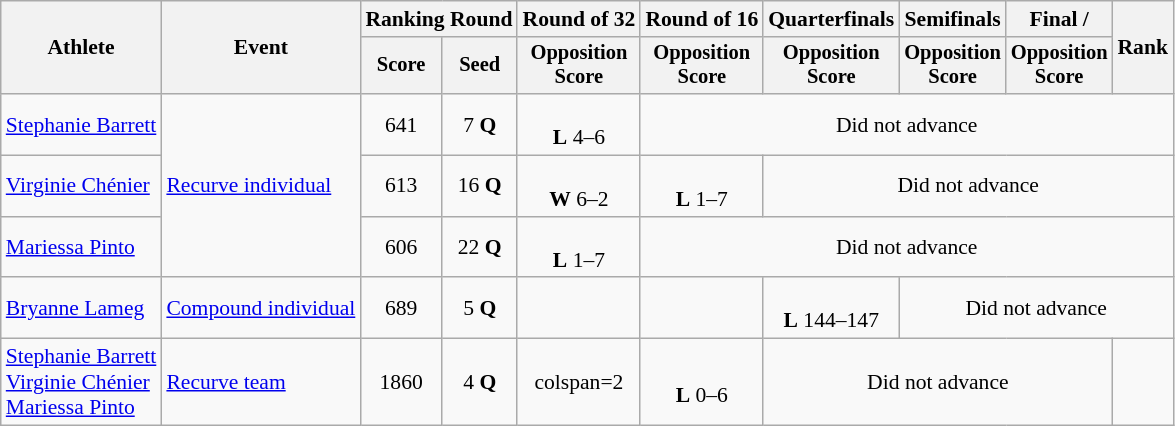<table class="wikitable" style="font-size:90%">
<tr>
<th rowspan="2">Athlete</th>
<th rowspan="2">Event</th>
<th colspan="2">Ranking Round</th>
<th>Round of 32</th>
<th>Round of 16</th>
<th>Quarterfinals</th>
<th>Semifinals</th>
<th>Final / </th>
<th rowspan="2">Rank</th>
</tr>
<tr style="font-size:95%">
<th>Score</th>
<th>Seed</th>
<th>Opposition<br>Score</th>
<th>Opposition<br>Score</th>
<th>Opposition<br>Score</th>
<th>Opposition<br>Score</th>
<th>Opposition<br>Score</th>
</tr>
<tr align=center>
<td align=left><a href='#'>Stephanie Barrett</a></td>
<td align=left rowspan=3><a href='#'>Recurve individual</a></td>
<td>641</td>
<td>7 <strong>Q</strong></td>
<td><br><strong>L</strong> 4–6</td>
<td colspan=5>Did not advance</td>
</tr>
<tr align=center>
<td align=left><a href='#'>Virginie Chénier</a></td>
<td>613</td>
<td>16 <strong>Q</strong></td>
<td><br><strong>W</strong> 6–2</td>
<td><br><strong>L</strong> 1–7</td>
<td colspan=4>Did not advance</td>
</tr>
<tr align=center>
<td align=left><a href='#'>Mariessa Pinto</a></td>
<td>606</td>
<td>22 <strong>Q</strong></td>
<td><br><strong>L</strong> 1–7</td>
<td colspan=5>Did not advance</td>
</tr>
<tr align=center>
<td align=left><a href='#'>Bryanne Lameg</a></td>
<td align=left><a href='#'>Compound individual</a></td>
<td>689</td>
<td>5 <strong>Q</strong></td>
<td></td>
<td></td>
<td><br><strong>L</strong> 144–147</td>
<td colspan=3>Did not advance</td>
</tr>
<tr align=center>
<td align=left><a href='#'>Stephanie Barrett</a><br><a href='#'>Virginie Chénier</a><br><a href='#'>Mariessa Pinto</a></td>
<td align=left><a href='#'>Recurve team</a></td>
<td>1860</td>
<td>4 <strong>Q</strong></td>
<td>colspan=2 </td>
<td><br><strong>L</strong> 0–6</td>
<td colspan=3>Did not advance</td>
</tr>
</table>
